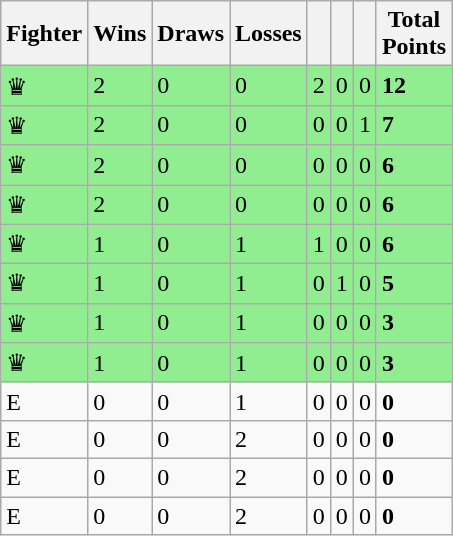<table class="wikitable sortable">
<tr>
<th>Fighter</th>
<th>Wins</th>
<th>Draws</th>
<th>Losses</th>
<th></th>
<th></th>
<th></th>
<th>Total<br> Points</th>
</tr>
<tr style="background:#90EE90;">
<td>♛   </td>
<td>2</td>
<td>0</td>
<td>0</td>
<td>2</td>
<td>0</td>
<td>0</td>
<td><strong>12</strong></td>
</tr>
<tr style="background:#90EE90;">
<td>♛   </td>
<td>2</td>
<td>0</td>
<td>0</td>
<td>0</td>
<td>0</td>
<td>1</td>
<td><strong>7</strong></td>
</tr>
<tr style="background:#90EE90;">
<td>♛  </td>
<td>2</td>
<td>0</td>
<td>0</td>
<td>0</td>
<td>0</td>
<td>0</td>
<td><strong>6</strong></td>
</tr>
<tr style="background:#90EE90;">
<td>♛  </td>
<td>2</td>
<td>0</td>
<td>0</td>
<td>0</td>
<td>0</td>
<td>0</td>
<td><strong>6</strong></td>
</tr>
<tr style="background:#90EE90;">
<td>♛   </td>
<td>1</td>
<td>0</td>
<td>1</td>
<td>1</td>
<td>0</td>
<td>0</td>
<td><strong>6</strong></td>
</tr>
<tr style="background:#90EE90;">
<td>♛  </td>
<td>1</td>
<td>0</td>
<td>1</td>
<td>0</td>
<td>1</td>
<td>0</td>
<td><strong>5</strong></td>
</tr>
<tr style="background:#90EE90;">
<td>♛   </td>
<td>1</td>
<td>0</td>
<td>1</td>
<td>0</td>
<td>0</td>
<td>0</td>
<td><strong>3</strong></td>
</tr>
<tr style="background:#90EE90;">
<td>♛   </td>
<td>1</td>
<td>0</td>
<td>1</td>
<td>0</td>
<td>0</td>
<td>0</td>
<td><strong>3</strong></td>
</tr>
<tr>
<td>E   </td>
<td>0</td>
<td>0</td>
<td>1</td>
<td>0</td>
<td>0</td>
<td>0</td>
<td><strong>0</strong></td>
</tr>
<tr>
<td>E   </td>
<td>0</td>
<td>0</td>
<td>2</td>
<td>0</td>
<td>0</td>
<td>0</td>
<td><strong>0</strong></td>
</tr>
<tr>
<td>E   </td>
<td>0</td>
<td>0</td>
<td>2</td>
<td>0</td>
<td>0</td>
<td>0</td>
<td><strong>0</strong></td>
</tr>
<tr>
<td>E  </td>
<td>0</td>
<td>0</td>
<td>2</td>
<td>0</td>
<td>0</td>
<td>0</td>
<td><strong>0</strong></td>
</tr>
</table>
